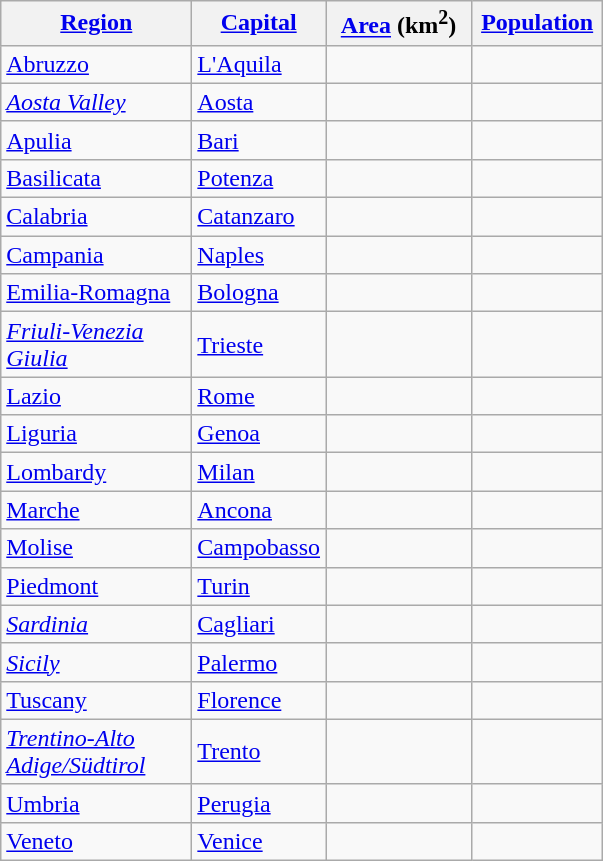<table class="wikitable sortable">
<tr>
<th width="120px"><a href='#'>Region</a></th>
<th width="80px"><a href='#'>Capital</a></th>
<th width="90px"><a href='#'>Area</a> (km<sup>2</sup>)</th>
<th width="80px"><a href='#'>Population</a></th>
</tr>
<tr>
<td><a href='#'>Abruzzo</a></td>
<td><a href='#'>L'Aquila</a></td>
<td style="text-align:right"></td>
<td style="text-align:right"></td>
</tr>
<tr>
<td><em><a href='#'>Aosta Valley</a></em></td>
<td><a href='#'>Aosta</a></td>
<td style="text-align:right"></td>
<td style="text-align:right"></td>
</tr>
<tr>
<td><a href='#'>Apulia</a></td>
<td><a href='#'>Bari</a></td>
<td style="text-align:right"></td>
<td style="text-align:right"></td>
</tr>
<tr>
<td><a href='#'>Basilicata</a></td>
<td><a href='#'>Potenza</a></td>
<td style="text-align:right"></td>
<td style="text-align:right"></td>
</tr>
<tr>
<td><a href='#'>Calabria</a></td>
<td><a href='#'>Catanzaro</a></td>
<td style="text-align:right"></td>
<td style="text-align:right"></td>
</tr>
<tr>
<td><a href='#'>Campania</a></td>
<td><a href='#'>Naples</a></td>
<td style="text-align:right"></td>
<td style="text-align:right"></td>
</tr>
<tr>
<td><a href='#'>Emilia-Romagna</a></td>
<td><a href='#'>Bologna</a></td>
<td style="text-align:right"></td>
<td style="text-align:right"></td>
</tr>
<tr>
<td><em><a href='#'>Friuli-Venezia Giulia</a></em></td>
<td><a href='#'>Trieste</a></td>
<td style="text-align:right"></td>
<td style="text-align:right"></td>
</tr>
<tr>
<td><a href='#'>Lazio</a></td>
<td><a href='#'>Rome</a></td>
<td style="text-align:right"></td>
<td style="text-align:right"></td>
</tr>
<tr>
<td><a href='#'>Liguria</a></td>
<td><a href='#'>Genoa</a></td>
<td style="text-align:right"></td>
<td style="text-align:right"></td>
</tr>
<tr>
<td><a href='#'>Lombardy</a></td>
<td><a href='#'>Milan</a></td>
<td style="text-align:right"></td>
<td style="text-align:right"></td>
</tr>
<tr>
<td><a href='#'>Marche</a></td>
<td><a href='#'>Ancona</a></td>
<td style="text-align:right"></td>
<td style="text-align:right"></td>
</tr>
<tr>
<td><a href='#'>Molise</a></td>
<td><a href='#'>Campobasso</a></td>
<td style="text-align:right"></td>
<td style="text-align:right"></td>
</tr>
<tr>
<td><a href='#'>Piedmont</a></td>
<td><a href='#'>Turin</a></td>
<td style="text-align:right"></td>
<td style="text-align:right"></td>
</tr>
<tr>
<td><em><a href='#'>Sardinia</a></em></td>
<td><a href='#'>Cagliari</a></td>
<td style="text-align:right"></td>
<td style="text-align:right"></td>
</tr>
<tr>
<td><em><a href='#'>Sicily</a></em></td>
<td><a href='#'>Palermo</a></td>
<td style="text-align:right"></td>
<td style="text-align:right"></td>
</tr>
<tr>
<td><a href='#'>Tuscany</a></td>
<td><a href='#'>Florence</a></td>
<td style="text-align:right"></td>
<td style="text-align:right"></td>
</tr>
<tr>
<td><em><a href='#'>Trentino-Alto Adige/Südtirol</a></em></td>
<td><a href='#'>Trento</a></td>
<td style="text-align:right"></td>
<td style="text-align:right"></td>
</tr>
<tr>
<td><a href='#'>Umbria</a></td>
<td><a href='#'>Perugia</a></td>
<td style="text-align:right"></td>
<td style="text-align:right"></td>
</tr>
<tr>
<td><a href='#'>Veneto</a></td>
<td><a href='#'>Venice</a></td>
<td style="text-align:right"></td>
<td style="text-align:right"></td>
</tr>
</table>
